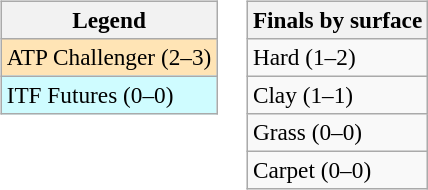<table>
<tr valign=top>
<td><br><table class=wikitable style=font-size:97%>
<tr>
<th>Legend</th>
</tr>
<tr bgcolor=moccasin>
<td>ATP Challenger (2–3)</td>
</tr>
<tr bgcolor=cffcff>
<td>ITF Futures (0–0)</td>
</tr>
</table>
</td>
<td><br><table class=wikitable style=font-size:97%>
<tr>
<th>Finals by surface</th>
</tr>
<tr>
<td>Hard (1–2)</td>
</tr>
<tr>
<td>Clay (1–1)</td>
</tr>
<tr>
<td>Grass (0–0)</td>
</tr>
<tr>
<td>Carpet (0–0)</td>
</tr>
</table>
</td>
</tr>
</table>
